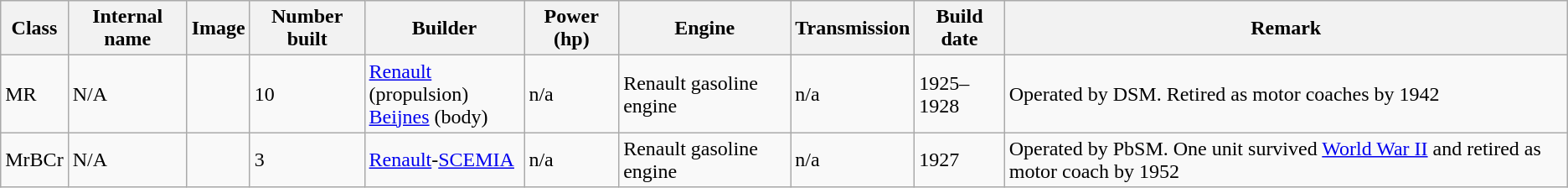<table class="wikitable">
<tr>
<th>Class</th>
<th>Internal name</th>
<th>Image</th>
<th>Number built</th>
<th>Builder</th>
<th>Power (hp)</th>
<th>Engine</th>
<th>Transmission</th>
<th>Build date</th>
<th>Remark</th>
</tr>
<tr>
<td>MR</td>
<td>N/A</td>
<td></td>
<td>10</td>
<td> <a href='#'>Renault</a> (propulsion)<br> <a href='#'>Beijnes</a> (body)</td>
<td>n/a</td>
<td>Renault gasoline engine</td>
<td>n/a</td>
<td>1925–1928</td>
<td>Operated by DSM. Retired as motor coaches by 1942</td>
</tr>
<tr>
<td>MrBCr</td>
<td>N/A</td>
<td></td>
<td>3</td>
<td> <a href='#'>Renault</a>-<a href='#'>SCEMIA</a></td>
<td>n/a</td>
<td>Renault gasoline engine</td>
<td>n/a</td>
<td>1927</td>
<td>Operated by PbSM. One unit survived <a href='#'>World War II</a> and retired as motor coach by 1952</td>
</tr>
</table>
